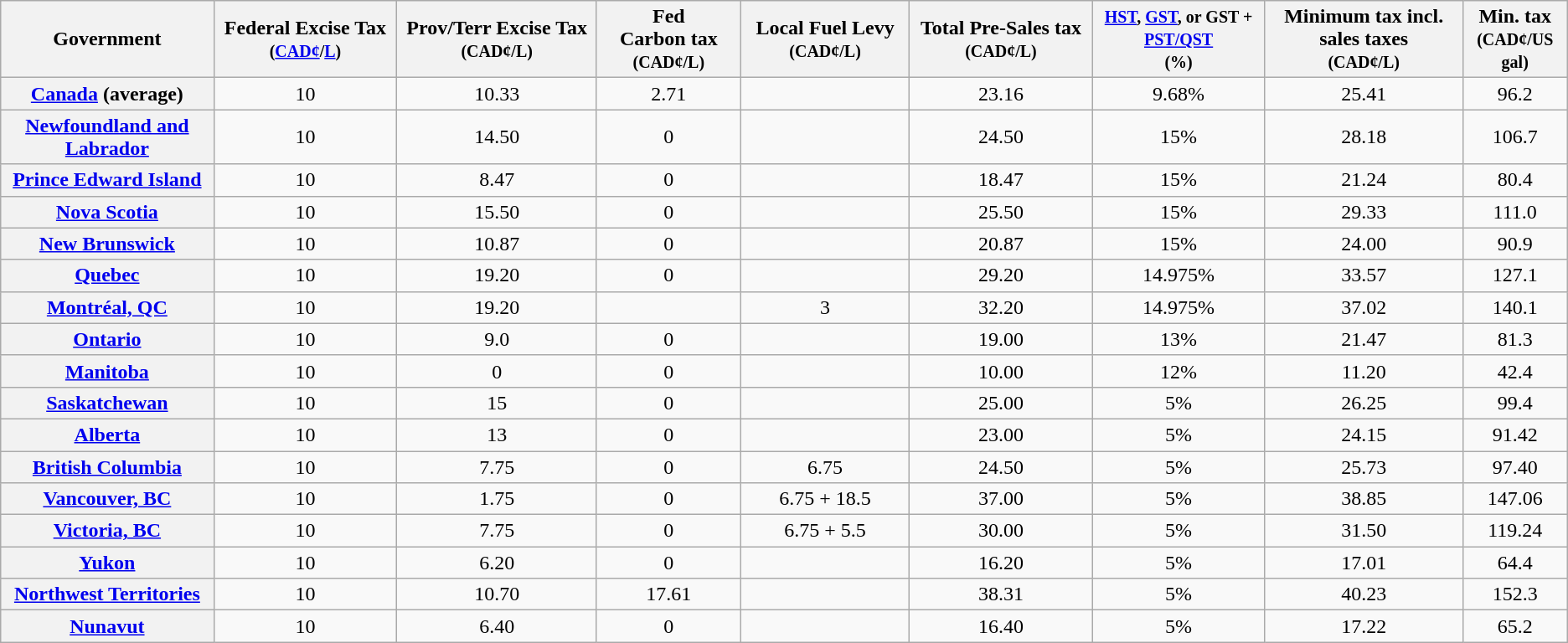<table class="wikitable sortable" style="text-align:center">
<tr>
<th>Government</th>
<th>Federal Excise Tax <small>(<a href='#'>CAD¢</a>/<a href='#'>L</a>)</small> </th>
<th>Prov/Terr Excise Tax <small>(CAD¢/L)</small></th>
<th>Fed<br>Carbon tax <small>(CAD¢/L)</small> </th>
<th>Local Fuel Levy <small>(CAD¢/L)</small></th>
<th>Total Pre-Sales tax <small>(CAD¢/L)</small></th>
<th><small><a href='#'>HST</a>, <a href='#'>GST</a>, or GST + <a href='#'>PST/QST</a><br>(%)</small></th>
<th>Minimum tax incl. sales taxes<br><small>(CAD¢/L)</small></th>
<th>Min. tax<br><small>(CAD¢/US gal)</small></th>
</tr>
<tr>
<th><a href='#'>Canada</a> (average)</th>
<td>10</td>
<td>10.33</td>
<td>2.71</td>
<td></td>
<td>23.16</td>
<td>9.68%</td>
<td>25.41</td>
<td>96.2</td>
</tr>
<tr>
<th><a href='#'>Newfoundland and Labrador</a></th>
<td>10</td>
<td>14.50 </td>
<td>0</td>
<td></td>
<td>24.50</td>
<td>15%</td>
<td>28.18</td>
<td>106.7</td>
</tr>
<tr>
<th><a href='#'>Prince Edward Island</a></th>
<td>10</td>
<td>8.47 </td>
<td>0</td>
<td></td>
<td>18.47</td>
<td>15%</td>
<td>21.24</td>
<td>80.4</td>
</tr>
<tr>
<th><a href='#'>Nova Scotia</a></th>
<td>10</td>
<td>15.50 </td>
<td>0</td>
<td></td>
<td>25.50</td>
<td>15%</td>
<td>29.33</td>
<td>111.0</td>
</tr>
<tr>
<th><a href='#'>New Brunswick</a></th>
<td>10</td>
<td>10.87 </td>
<td>0</td>
<td></td>
<td>20.87</td>
<td>15%</td>
<td>24.00</td>
<td>90.9</td>
</tr>
<tr>
<th><a href='#'>Quebec</a></th>
<td>10</td>
<td>19.20 </td>
<td>0</td>
<td></td>
<td>29.20</td>
<td>14.975%</td>
<td>33.57</td>
<td>127.1</td>
</tr>
<tr>
<th><a href='#'>Montréal, QC</a></th>
<td>10</td>
<td>19.20 </td>
<td></td>
<td>3 </td>
<td>32.20</td>
<td>14.975%</td>
<td>37.02</td>
<td>140.1</td>
</tr>
<tr>
<th><a href='#'>Ontario</a></th>
<td>10</td>
<td>9.0 </td>
<td>0</td>
<td></td>
<td>19.00</td>
<td>13%</td>
<td>21.47</td>
<td>81.3</td>
</tr>
<tr>
<th><a href='#'>Manitoba</a></th>
<td>10</td>
<td>0</td>
<td>0</td>
<td></td>
<td>10.00</td>
<td>12%</td>
<td>11.20</td>
<td>42.4</td>
</tr>
<tr>
<th><a href='#'>Saskatchewan</a></th>
<td>10</td>
<td>15 </td>
<td>0</td>
<td></td>
<td>25.00</td>
<td>5%</td>
<td>26.25</td>
<td>99.4</td>
</tr>
<tr>
<th><a href='#'>Alberta</a></th>
<td>10</td>
<td>13 </td>
<td>0</td>
<td></td>
<td>23.00</td>
<td>5%</td>
<td>24.15</td>
<td>91.42</td>
</tr>
<tr>
<th><a href='#'>British Columbia</a></th>
<td>10</td>
<td>7.75 </td>
<td>0</td>
<td>6.75 </td>
<td>24.50</td>
<td>5%</td>
<td>25.73</td>
<td>97.40</td>
</tr>
<tr>
<th><a href='#'>Vancouver, BC</a></th>
<td>10</td>
<td>1.75 </td>
<td>0</td>
<td>6.75 + 18.5 </td>
<td>37.00</td>
<td>5%</td>
<td>38.85</td>
<td>147.06</td>
</tr>
<tr>
<th><a href='#'>Victoria, BC</a></th>
<td>10</td>
<td>7.75 </td>
<td>0</td>
<td>6.75 + 5.5 </td>
<td>30.00</td>
<td>5%</td>
<td>31.50</td>
<td>119.24</td>
</tr>
<tr>
<th><a href='#'>Yukon</a></th>
<td>10</td>
<td>6.20 </td>
<td>0</td>
<td></td>
<td>16.20</td>
<td>5%</td>
<td>17.01</td>
<td>64.4</td>
</tr>
<tr>
<th><a href='#'>Northwest Territories</a></th>
<td>10</td>
<td>10.70 </td>
<td>17.61</td>
<td></td>
<td>38.31</td>
<td>5%</td>
<td>40.23</td>
<td>152.3</td>
</tr>
<tr>
<th><a href='#'>Nunavut</a></th>
<td>10</td>
<td>6.40 </td>
<td>0</td>
<td></td>
<td>16.40</td>
<td>5%</td>
<td>17.22</td>
<td>65.2</td>
</tr>
</table>
